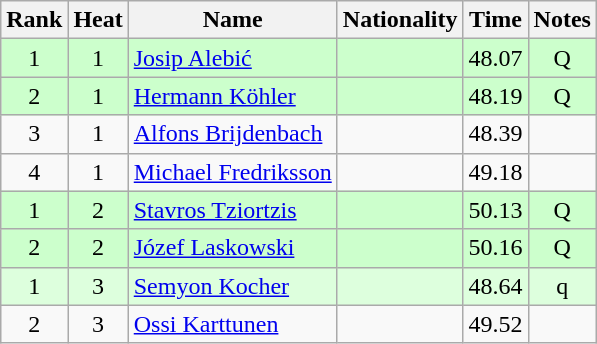<table class="wikitable sortable" style="text-align:center">
<tr>
<th>Rank</th>
<th>Heat</th>
<th>Name</th>
<th>Nationality</th>
<th>Time</th>
<th>Notes</th>
</tr>
<tr bgcolor=ccffcc>
<td>1</td>
<td>1</td>
<td align="left"><a href='#'>Josip Alebić</a></td>
<td align=left></td>
<td>48.07</td>
<td>Q</td>
</tr>
<tr bgcolor=ccffcc>
<td>2</td>
<td>1</td>
<td align="left"><a href='#'>Hermann Köhler</a></td>
<td align=left></td>
<td>48.19</td>
<td>Q</td>
</tr>
<tr>
<td>3</td>
<td>1</td>
<td align="left"><a href='#'>Alfons Brijdenbach</a></td>
<td align=left></td>
<td>48.39</td>
<td></td>
</tr>
<tr>
<td>4</td>
<td>1</td>
<td align="left"><a href='#'>Michael Fredriksson</a></td>
<td align=left></td>
<td>49.18</td>
<td></td>
</tr>
<tr bgcolor=ccffcc>
<td>1</td>
<td>2</td>
<td align="left"><a href='#'>Stavros Tziortzis</a></td>
<td align=left></td>
<td>50.13</td>
<td>Q</td>
</tr>
<tr bgcolor=ccffcc>
<td>2</td>
<td>2</td>
<td align="left"><a href='#'>Józef Laskowski</a></td>
<td align=left></td>
<td>50.16</td>
<td>Q</td>
</tr>
<tr bgcolor=ddffdd>
<td>1</td>
<td>3</td>
<td align="left"><a href='#'>Semyon Kocher</a></td>
<td align=left></td>
<td>48.64</td>
<td>q</td>
</tr>
<tr>
<td>2</td>
<td>3</td>
<td align="left"><a href='#'>Ossi Karttunen</a></td>
<td align=left></td>
<td>49.52</td>
<td></td>
</tr>
</table>
